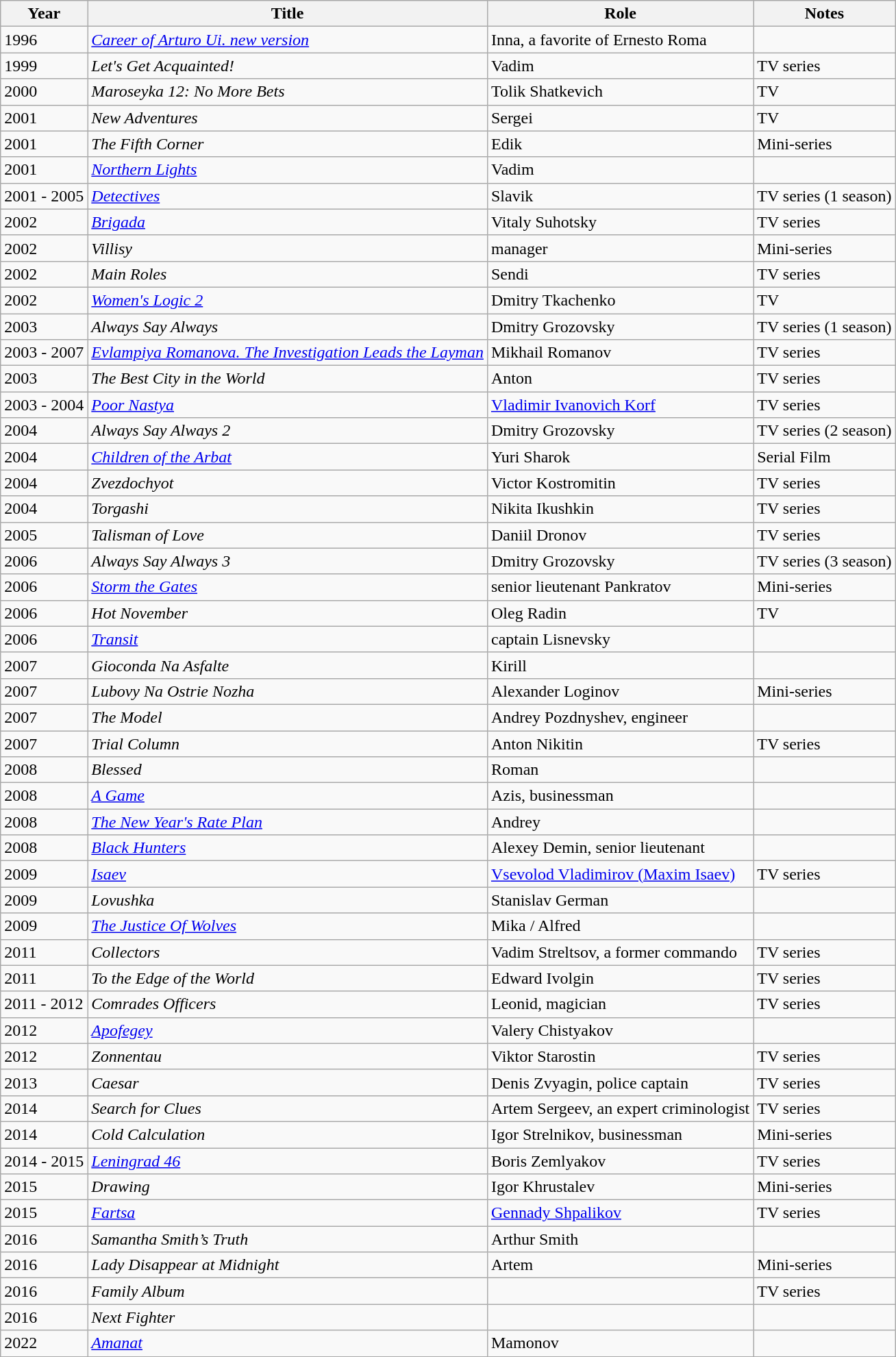<table class="wikitable sortable">
<tr>
<th>Year</th>
<th>Title</th>
<th>Role</th>
<th>Notes</th>
</tr>
<tr>
<td>1996</td>
<td><em><a href='#'>Career of Arturo Ui. new version</a></em></td>
<td>Inna, a favorite of Ernesto Roma</td>
<td></td>
</tr>
<tr>
<td>1999</td>
<td><em>Let's Get Acquainted!</em></td>
<td>Vadim</td>
<td>TV series</td>
</tr>
<tr>
<td>2000</td>
<td><em>Maroseyka 12: No More Bets</em></td>
<td>Tolik Shatkevich</td>
<td>TV</td>
</tr>
<tr>
<td>2001</td>
<td><em>New Adventures</em></td>
<td>Sergei</td>
<td>TV</td>
</tr>
<tr>
<td>2001</td>
<td><em>The Fifth Corner</em></td>
<td>Edik</td>
<td>Mini-series</td>
</tr>
<tr>
<td>2001</td>
<td><em><a href='#'>Northern Lights</a></em></td>
<td>Vadim</td>
<td></td>
</tr>
<tr>
<td>2001 - 2005</td>
<td><em><a href='#'>Detectives</a></em></td>
<td>Slavik</td>
<td>TV series (1 season)</td>
</tr>
<tr>
<td>2002</td>
<td><em><a href='#'>Brigada</a></em></td>
<td>Vitaly Suhotsky</td>
<td>TV series</td>
</tr>
<tr>
<td>2002</td>
<td><em>Villisy</em></td>
<td>manager</td>
<td>Mini-series</td>
</tr>
<tr>
<td>2002</td>
<td><em>Main Roles</em></td>
<td>Sendi</td>
<td>TV series</td>
</tr>
<tr>
<td>2002</td>
<td><em><a href='#'>Women's Logic 2</a></em></td>
<td>Dmitry Tkachenko</td>
<td>TV</td>
</tr>
<tr>
<td>2003</td>
<td><em>Always Say Always</em></td>
<td>Dmitry Grozovsky</td>
<td>TV series (1 season)</td>
</tr>
<tr>
<td>2003 - 2007</td>
<td><em><a href='#'>Evlampiya Romanova. The Investigation Leads the Layman</a></em></td>
<td>Mikhail Romanov</td>
<td>TV series</td>
</tr>
<tr>
<td>2003</td>
<td><em>The Best City in the World</em></td>
<td>Anton</td>
<td>TV series</td>
</tr>
<tr>
<td>2003 - 2004</td>
<td><em><a href='#'>Poor Nastya</a></em></td>
<td><a href='#'>Vladimir Ivanovich Korf</a></td>
<td>TV series</td>
</tr>
<tr>
<td>2004</td>
<td><em>Always Say Always 2</em></td>
<td>Dmitry Grozovsky</td>
<td>TV series (2 season)</td>
</tr>
<tr>
<td>2004</td>
<td><em><a href='#'>Children of the Arbat</a></em></td>
<td>Yuri Sharok</td>
<td>Serial Film</td>
</tr>
<tr>
<td>2004</td>
<td><em>Zvezdochyot</em></td>
<td>Victor Kostromitin</td>
<td>TV series</td>
</tr>
<tr>
<td>2004</td>
<td><em>Torgashi</em></td>
<td>Nikita Ikushkin</td>
<td>TV series</td>
</tr>
<tr>
<td>2005</td>
<td><em>Talisman of Love</em></td>
<td>Daniil Dronov</td>
<td>TV series</td>
</tr>
<tr>
<td>2006</td>
<td><em>Always Say Always 3</em></td>
<td>Dmitry Grozovsky</td>
<td>TV series (3 season)</td>
</tr>
<tr>
<td>2006</td>
<td><em><a href='#'>Storm the Gates</a></em></td>
<td>senior lieutenant Pankratov</td>
<td>Mini-series</td>
</tr>
<tr>
<td>2006</td>
<td><em>Hot November</em></td>
<td>Oleg Radin</td>
<td>TV</td>
</tr>
<tr>
<td>2006</td>
<td><em><a href='#'>Transit</a></em></td>
<td>captain Lisnevsky</td>
<td></td>
</tr>
<tr>
<td>2007</td>
<td><em>Gioconda Na Asfalte</em></td>
<td>Kirill</td>
<td></td>
</tr>
<tr>
<td>2007</td>
<td><em>Lubovy Na Ostrie Nozha</em></td>
<td>Alexander Loginov</td>
<td>Mini-series</td>
</tr>
<tr>
<td>2007</td>
<td><em>The Model</em></td>
<td>Andrey Pozdnyshev, engineer</td>
<td></td>
</tr>
<tr>
<td>2007</td>
<td><em>Trial Column</em></td>
<td>Anton Nikitin</td>
<td>TV series</td>
</tr>
<tr>
<td>2008</td>
<td><em>Blessed</em></td>
<td>Roman</td>
<td></td>
</tr>
<tr>
<td>2008</td>
<td><em><a href='#'>A Game</a></em></td>
<td>Azis, businessman</td>
<td></td>
</tr>
<tr>
<td>2008</td>
<td><em><a href='#'>The New Year's Rate Plan</a></em></td>
<td>Andrey</td>
<td></td>
</tr>
<tr>
<td>2008</td>
<td><em><a href='#'>Black Hunters</a></em></td>
<td>Alexey Demin, senior lieutenant</td>
<td></td>
</tr>
<tr>
<td>2009</td>
<td><em><a href='#'>Isaev</a></em></td>
<td><a href='#'>Vsevolod Vladimirov (Maxim Isaev)</a></td>
<td>TV series</td>
</tr>
<tr>
<td>2009</td>
<td><em>Lovushka</em></td>
<td>Stanislav German</td>
<td></td>
</tr>
<tr>
<td>2009</td>
<td><em><a href='#'>The Justice Of Wolves</a></em></td>
<td>Mika / Alfred</td>
</tr>
<tr>
<td>2011</td>
<td><em>Collectors</em></td>
<td>Vadim Streltsov, a former commando</td>
<td>TV series</td>
</tr>
<tr>
<td>2011</td>
<td><em>To the Edge of the World</em></td>
<td>Edward Ivolgin</td>
<td>TV series</td>
</tr>
<tr>
<td>2011 - 2012</td>
<td><em>Comrades Officers</em></td>
<td>Leonid, magician</td>
<td>TV series</td>
</tr>
<tr>
<td>2012</td>
<td><em><a href='#'>Apofegey</a></em></td>
<td>Valery Chistyakov</td>
<td></td>
</tr>
<tr>
<td>2012</td>
<td><em>Zonnentau</em></td>
<td>Viktor Starostin</td>
<td>TV series</td>
</tr>
<tr>
<td>2013</td>
<td><em>Caesar</em></td>
<td>Denis Zvyagin, police captain</td>
<td>TV series</td>
</tr>
<tr>
<td>2014</td>
<td><em>Search for Clues</em></td>
<td>Artem Sergeev, an expert criminologist</td>
<td>TV series</td>
</tr>
<tr>
<td>2014</td>
<td><em>Cold Calculation</em></td>
<td>Igor Strelnikov, businessman</td>
<td>Mini-series</td>
</tr>
<tr>
<td>2014 - 2015</td>
<td><em><a href='#'>Leningrad 46</a></em></td>
<td>Boris Zemlyakov</td>
<td>TV series</td>
</tr>
<tr>
<td>2015</td>
<td><em>Drawing</em></td>
<td>Igor Khrustalev</td>
<td>Mini-series</td>
</tr>
<tr>
<td>2015</td>
<td><em><a href='#'>Fartsa</a></em></td>
<td><a href='#'>Gennady Shpalikov</a></td>
<td>TV series</td>
</tr>
<tr>
<td>2016</td>
<td><em>Samantha Smith’s Truth</em></td>
<td>Arthur Smith</td>
<td></td>
</tr>
<tr>
<td>2016</td>
<td><em>Lady Disappear at Midnight</em></td>
<td>Artem</td>
<td>Mini-series</td>
</tr>
<tr>
<td>2016</td>
<td><em>Family Album</em></td>
<td></td>
<td>TV series</td>
</tr>
<tr>
<td>2016</td>
<td><em>Next Fighter</em></td>
<td></td>
<td></td>
</tr>
<tr>
<td>2022</td>
<td><em><a href='#'>Amanat</a></em></td>
<td>Mamonov</td>
<td></td>
</tr>
</table>
